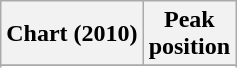<table class="wikitable sortable plainrowheaders" style="text-align:center">
<tr>
<th scope="col">Chart (2010)</th>
<th scope="col">Peak<br>position</th>
</tr>
<tr>
</tr>
<tr>
</tr>
</table>
